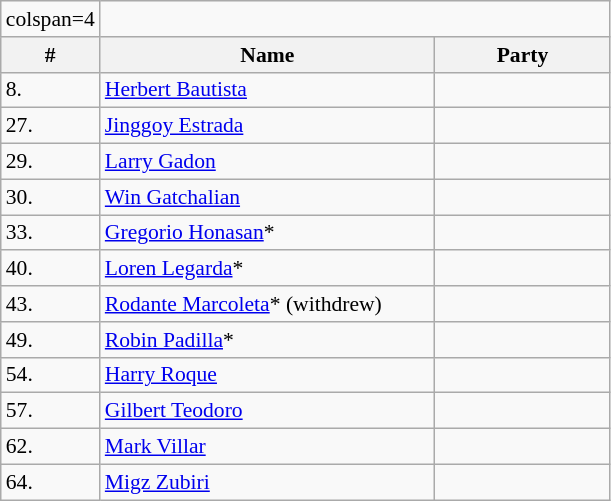<table class=wikitable style="font-size:90%">
<tr>
<td>colspan=4 </td>
</tr>
<tr>
<th>#</th>
<th width=55%>Name</th>
<th colspan=2 width=110px>Party</th>
</tr>
<tr>
<td>8.</td>
<td><a href='#'>Herbert Bautista</a></td>
<td></td>
</tr>
<tr>
<td>27.</td>
<td><a href='#'>Jinggoy Estrada</a></td>
<td></td>
</tr>
<tr>
<td>29.</td>
<td><a href='#'>Larry Gadon</a></td>
<td></td>
</tr>
<tr>
<td>30.</td>
<td><a href='#'>Win Gatchalian</a></td>
<td></td>
</tr>
<tr>
<td>33.</td>
<td><a href='#'>Gregorio Honasan</a>*</td>
<td></td>
</tr>
<tr>
<td>40.</td>
<td><a href='#'>Loren Legarda</a>*</td>
<td></td>
</tr>
<tr>
<td>43.</td>
<td><a href='#'>Rodante Marcoleta</a>* (withdrew)</td>
<td></td>
</tr>
<tr>
<td>49.</td>
<td><a href='#'>Robin Padilla</a>*</td>
<td></td>
</tr>
<tr>
<td>54.</td>
<td><a href='#'>Harry Roque</a></td>
<td></td>
</tr>
<tr>
<td>57.</td>
<td><a href='#'>Gilbert Teodoro</a></td>
<td></td>
</tr>
<tr>
<td>62.</td>
<td><a href='#'>Mark Villar</a></td>
<td></td>
</tr>
<tr>
<td>64.</td>
<td><a href='#'>Migz Zubiri</a></td>
<td></td>
</tr>
</table>
